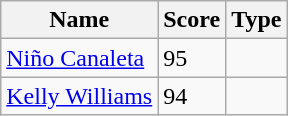<table class=wikitable>
<tr>
<th>Name</th>
<th>Score</th>
<th>Type</th>
</tr>
<tr>
<td><a href='#'>Niño Canaleta</a></td>
<td>95</td>
<td></td>
</tr>
<tr>
<td><a href='#'>Kelly Williams</a></td>
<td>94</td>
<td></td>
</tr>
</table>
